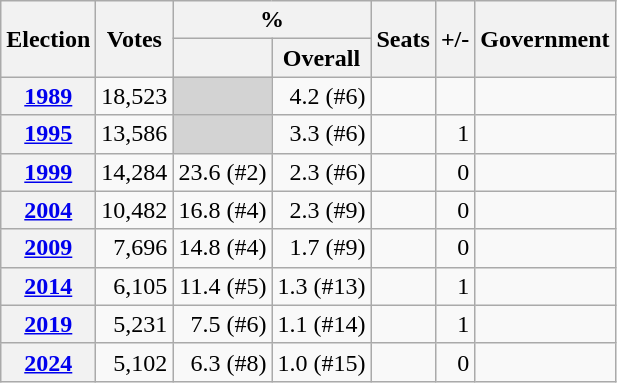<table class="wikitable" style="text-align:right;">
<tr>
<th rowspan=2>Election</th>
<th rowspan=2>Votes</th>
<th colspan=2>%</th>
<th rowspan=2>Seats</th>
<th rowspan=2>+/-</th>
<th rowspan=2>Government</th>
</tr>
<tr>
<th></th>
<th>Overall</th>
</tr>
<tr>
<th><a href='#'>1989</a></th>
<td>18,523</td>
<td bgcolor="lightgrey"></td>
<td>4.2 (#6)</td>
<td></td>
<td></td>
<td></td>
</tr>
<tr>
<th><a href='#'>1995</a></th>
<td>13,586</td>
<td bgcolor="lightgrey"></td>
<td>3.3 (#6)</td>
<td></td>
<td> 1</td>
<td></td>
</tr>
<tr>
<th><a href='#'>1999</a></th>
<td>14,284</td>
<td>23.6 (#2)</td>
<td>2.3 (#6)</td>
<td></td>
<td> 0</td>
<td></td>
</tr>
<tr>
<th><a href='#'>2004</a></th>
<td>10,482</td>
<td>16.8 (#4)</td>
<td>2.3 (#9)</td>
<td></td>
<td> 0</td>
<td></td>
</tr>
<tr>
<th><a href='#'>2009</a></th>
<td>7,696</td>
<td>14.8 (#4)</td>
<td>1.7 (#9)</td>
<td></td>
<td> 0</td>
<td></td>
</tr>
<tr>
<th><a href='#'>2014</a></th>
<td>6,105</td>
<td>11.4 (#5)</td>
<td>1.3 (#13)</td>
<td></td>
<td> 1</td>
<td></td>
</tr>
<tr>
<th><a href='#'>2019</a></th>
<td>5,231</td>
<td>7.5 (#6)</td>
<td>1.1 (#14)</td>
<td></td>
<td> 1</td>
<td></td>
</tr>
<tr>
<th><a href='#'>2024</a></th>
<td>5,102</td>
<td>6.3 (#8)</td>
<td>1.0 (#15)</td>
<td></td>
<td> 0</td>
<td></td>
</tr>
</table>
